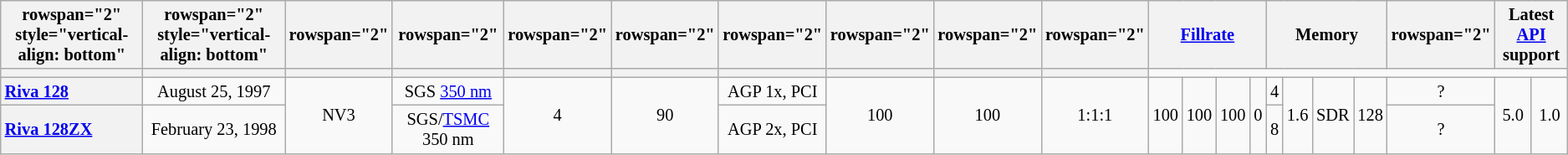<table class="mw-datatable wikitable sortable" style="font-size:85%; text-align:center;">
<tr>
<th>rowspan="2" style="vertical-align: bottom" </th>
<th>rowspan="2" style="vertical-align: bottom" </th>
<th>rowspan="2" </th>
<th>rowspan="2" </th>
<th>rowspan="2" </th>
<th>rowspan="2" </th>
<th>rowspan="2" </th>
<th>rowspan="2" </th>
<th>rowspan="2" </th>
<th>rowspan="2" </th>
<th colspan="4"><a href='#'>Fillrate</a></th>
<th colspan="4">Memory</th>
<th>rowspan="2" </th>
<th colspan="2">Latest <a href='#'>API</a> support</th>
</tr>
<tr>
<th></th>
<th></th>
<th></th>
<th></th>
<th></th>
<th></th>
<th></th>
<th></th>
<th></th>
<th></th>
</tr>
<tr>
<th style="text-align:left"><a href='#'>Riva 128</a></th>
<td>August 25, 1997</td>
<td rowspan="2">NV3</td>
<td>SGS <a href='#'>350&nbsp;nm</a></td>
<td rowspan="2">4</td>
<td rowspan="2">90</td>
<td>AGP 1x, PCI</td>
<td rowspan="2">100</td>
<td rowspan="2">100</td>
<td rowspan="2">1:1:1</td>
<td rowspan="2">100</td>
<td rowspan="2">100</td>
<td rowspan="2">100</td>
<td rowspan="2">0</td>
<td>4</td>
<td rowspan="2">1.6</td>
<td rowspan="2">SDR</td>
<td rowspan="2">128</td>
<td>?</td>
<td rowspan="2">5.0</td>
<td rowspan="2">1.0</td>
</tr>
<tr>
<th style="text-align:left"><a href='#'>Riva 128ZX</a></th>
<td>February 23, 1998</td>
<td>SGS/<a href='#'>TSMC</a> 350 nm</td>
<td rowspan="1">AGP 2x, PCI</td>
<td>8</td>
<td>?</td>
</tr>
</table>
